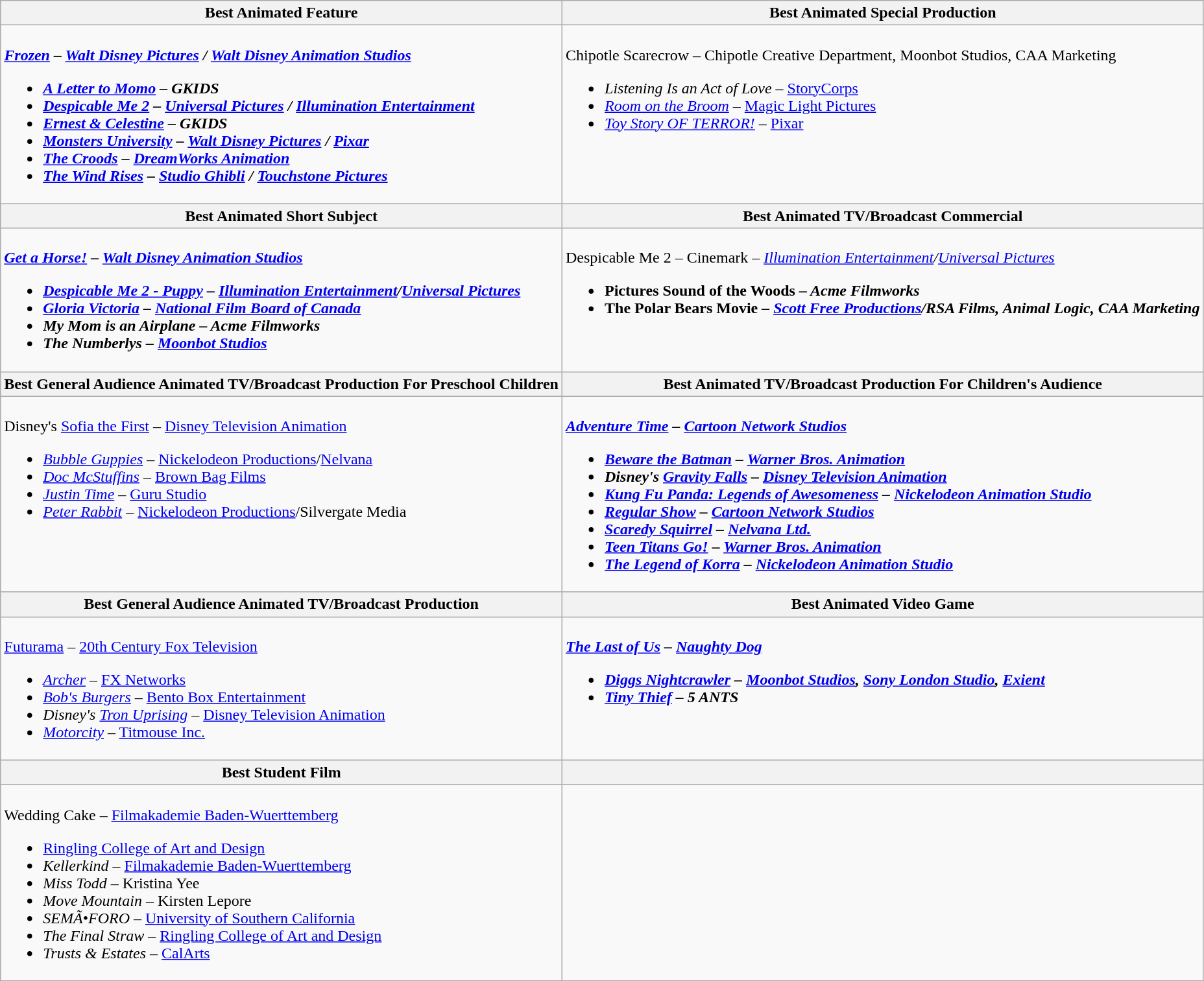<table class=wikitable style="width=100%">
<tr>
<th style="width=50%">Best Animated Feature</th>
<th style="width=50%">Best Animated Special Production</th>
</tr>
<tr>
<td valign="top"><br><strong><em><a href='#'>Frozen</a><em> – <a href='#'>Walt Disney Pictures</a> / <a href='#'>Walt Disney Animation Studios</a><strong><ul><li></em><a href='#'>A Letter to Momo</a><em> – GKIDS</li><li></em><a href='#'>Despicable Me 2</a><em> – <a href='#'>Universal Pictures</a> / <a href='#'>Illumination Entertainment</a></li><li></em><a href='#'>Ernest & Celestine</a><em> – GKIDS</li><li></em><a href='#'>Monsters University</a><em> – <a href='#'>Walt Disney Pictures</a> / <a href='#'>Pixar</a></li><li></em><a href='#'>The Croods</a><em> – <a href='#'>DreamWorks Animation</a></li><li></em><a href='#'>The Wind Rises</a><em> – <a href='#'>Studio Ghibli</a> / <a href='#'>Touchstone Pictures</a></li></ul></td>
<td valign="top"><br></em></strong>Chipotle Scarecrow</em> – Chipotle Creative Department, Moonbot Studios, CAA Marketing</strong><ul><li><em>Listening Is an Act of Love</em> – <a href='#'>StoryCorps</a></li><li><em><a href='#'>Room on the Broom</a></em> – <a href='#'>Magic Light Pictures</a></li><li><em><a href='#'>Toy Story OF TERROR!</a></em> – <a href='#'>Pixar</a></li></ul></td>
</tr>
<tr>
<th style="width=50%">Best Animated Short Subject</th>
<th style="width=50%">Best Animated TV/Broadcast Commercial</th>
</tr>
<tr>
<td valign="top"><br><strong><em><a href='#'>Get a Horse!</a> – <em><a href='#'>Walt Disney Animation Studios</a><strong><ul><li></em><a href='#'>Despicable Me 2 - Puppy</a><em> – <a href='#'>Illumination Entertainment</a>/<a href='#'>Universal Pictures</a></li><li></em><a href='#'>Gloria Victoria</a><em> – <a href='#'>National Film Board of Canada</a></li><li></em>My Mom is an Airplane<em> – Acme Filmworks</li><li></em>The Numberlys<em> – <a href='#'>Moonbot Studios</a></li></ul></td>
<td valign="top"><br></strong>Despicable Me 2 – </em>Cinemark<em> – <a href='#'>Illumination Entertainment</a>/<a href='#'>Universal Pictures</a><strong><ul><li></em>Pictures Sound of the Woods<em> – Acme Filmworks</li><li></em>The Polar Bears Movie<em> – <a href='#'>Scott Free Productions</a>/RSA Films, Animal Logic, CAA Marketing</li></ul></td>
</tr>
<tr>
<th style="width=50%">Best General Audience Animated TV/Broadcast Production For Preschool Children</th>
<th style="width=50%">Best Animated TV/Broadcast Production For Children's Audience</th>
</tr>
<tr>
<td valign="top"><br></em></strong>Disney's <a href='#'>Sofia the First</a></em> – <a href='#'>Disney Television Animation</a></strong><ul><li><em><a href='#'>Bubble Guppies</a></em> – <a href='#'>Nickelodeon Productions</a>/<a href='#'>Nelvana</a></li><li><em><a href='#'>Doc McStuffins</a></em> – <a href='#'>Brown Bag Films</a></li><li><em><a href='#'>Justin Time</a></em> – <a href='#'>Guru Studio</a></li><li><em><a href='#'>Peter Rabbit</a></em> – <a href='#'>Nickelodeon Productions</a>/Silvergate Media</li></ul></td>
<td valign="top"><br><strong><em><a href='#'>Adventure Time</a><em> – <a href='#'>Cartoon Network Studios</a><strong><ul><li></em><a href='#'>Beware the Batman</a><em> – <a href='#'>Warner Bros. Animation</a></li><li></em>Disney's <a href='#'>Gravity Falls</a><em> – <a href='#'>Disney Television Animation</a></li><li></em><a href='#'>Kung Fu Panda: Legends of Awesomeness</a><em> – <a href='#'>Nickelodeon Animation Studio</a></li><li></em><a href='#'>Regular Show</a><em> – <a href='#'>Cartoon Network Studios</a></li><li></em><a href='#'>Scaredy Squirrel</a><em> – <a href='#'>Nelvana Ltd.</a></li><li></em><a href='#'>Teen Titans Go!</a><em> – <a href='#'>Warner Bros. Animation</a></li><li></em><a href='#'>The Legend of Korra</a><em> – <a href='#'>Nickelodeon Animation Studio</a></li></ul></td>
</tr>
<tr>
<th style="width=50%">Best General Audience Animated TV/Broadcast Production</th>
<th style="width=50%">Best Animated Video Game</th>
</tr>
<tr>
<td valign="top"><br></em></strong><a href='#'>Futurama</a></em> – <a href='#'>20th Century Fox Television</a></strong><ul><li><em><a href='#'>Archer</a></em> – <a href='#'>FX Networks</a></li><li><em><a href='#'>Bob's Burgers</a></em> – <a href='#'>Bento Box Entertainment</a></li><li><em>Disney's <a href='#'>Tron Uprising</a></em> – <a href='#'>Disney Television Animation</a></li><li><em><a href='#'>Motorcity</a></em> – <a href='#'>Titmouse Inc.</a></li></ul></td>
<td valign="top"><br><strong><em><a href='#'>The Last of Us</a><em> – <a href='#'>Naughty Dog</a><strong><ul><li></em><a href='#'>Diggs Nightcrawler</a><em> – <a href='#'>Moonbot Studios</a>, <a href='#'>Sony London Studio</a>, <a href='#'>Exient</a></li><li></em><a href='#'>Tiny Thief</a><em> – 5 ANTS</li></ul></td>
</tr>
<tr>
<th style="width=50%">Best Student Film</th>
<th style="width=50%"></th>
</tr>
<tr>
<td valign="top"><br></em></strong>Wedding Cake</em> – <a href='#'>Filmakademie Baden-Wuerttemberg</a></strong><ul><li><em></em><a href='#'>Ringling College of Art and Design</a></li><li><em>Kellerkind</em> – <a href='#'>Filmakademie Baden-Wuerttemberg</a></li><li><em>Miss Todd</em> – Kristina Yee</li><li><em>Move Mountain</em> – Kirsten Lepore</li><li><em>SEMÃ•FORO</em> – <a href='#'>University of Southern California</a></li><li><em>The Final Straw</em> – <a href='#'>Ringling College of Art and Design</a></li><li><em>Trusts & Estates</em> – <a href='#'>CalArts</a></li></ul></td>
<td valign="top"></td>
</tr>
</table>
